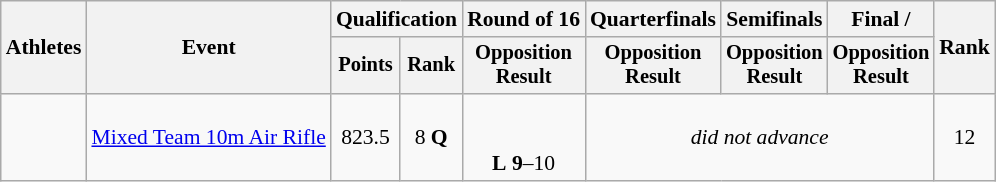<table class="wikitable" style="font-size:90%;">
<tr>
<th rowspan=2>Athletes</th>
<th rowspan=2>Event</th>
<th colspan=2>Qualification</th>
<th>Round of 16</th>
<th>Quarterfinals</th>
<th>Semifinals</th>
<th>Final / </th>
<th rowspan=2>Rank</th>
</tr>
<tr style="font-size:95%">
<th>Points</th>
<th>Rank</th>
<th>Opposition<br>Result</th>
<th>Opposition<br>Result</th>
<th>Opposition<br>Result</th>
<th>Opposition<br>Result</th>
</tr>
<tr align=center>
<td align=left><br></td>
<td align=left><a href='#'>Mixed Team 10m Air Rifle</a></td>
<td>823.5</td>
<td>8 <strong>Q</strong></td>
<td><small><br></small> <br><strong>L</strong> <strong>9</strong>–10</td>
<td colspan=3><em>did not advance</em></td>
<td>12</td>
</tr>
</table>
